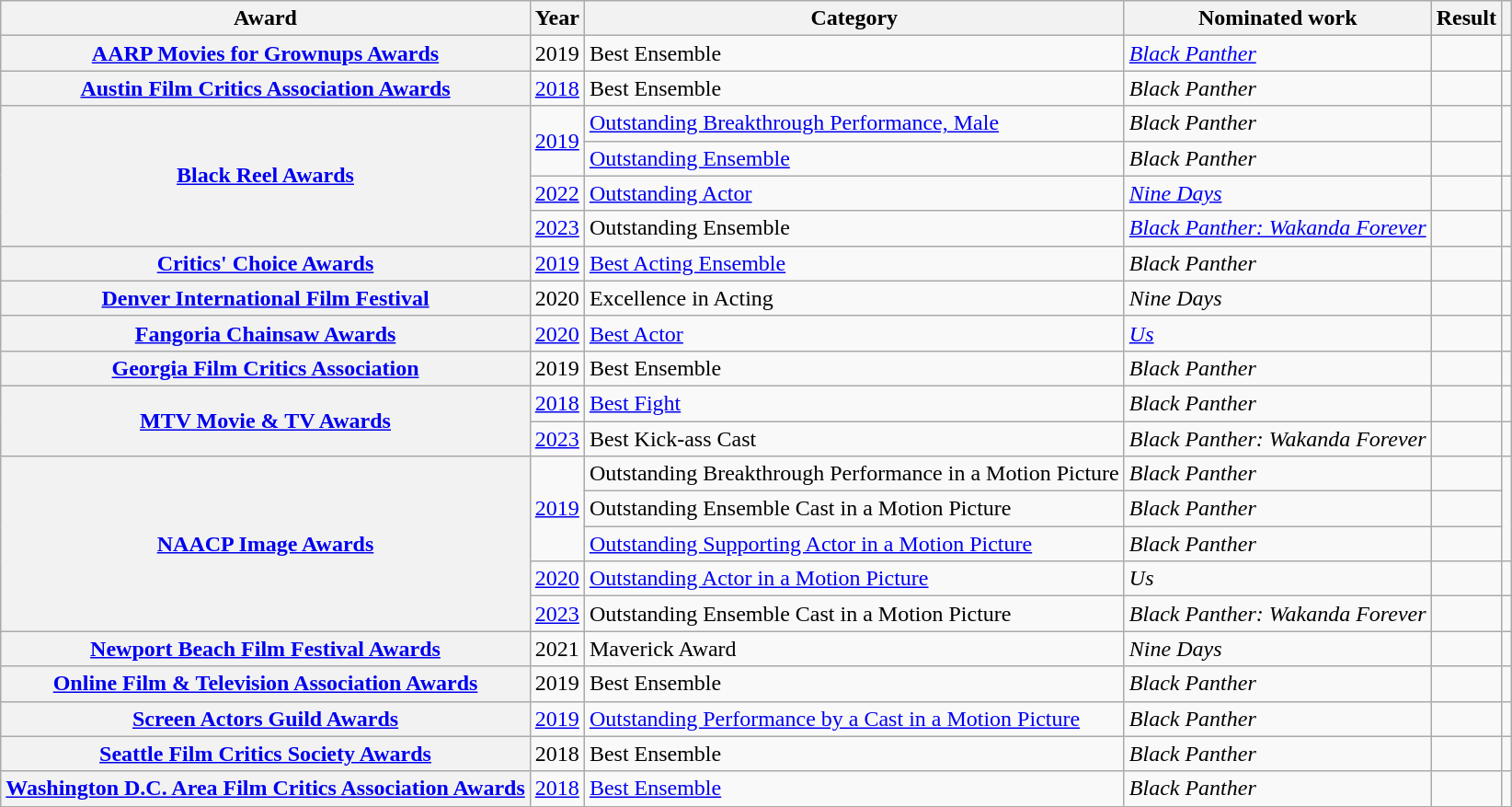<table class="wikitable plainrowheaders sortable">
<tr>
<th scope="col">Award</th>
<th scope="col">Year</th>
<th scope="col">Category</th>
<th scope="col">Nominated work</th>
<th scope="col">Result</th>
<th scope="col" class="unsortable"></th>
</tr>
<tr>
<th scope="row"><a href='#'>AARP Movies for Grownups Awards</a></th>
<td>2019</td>
<td>Best Ensemble</td>
<td><a href='#'><em>Black Panther</em></a></td>
<td></td>
<td style="text-align:center"></td>
</tr>
<tr>
<th scope="row"><a href='#'>Austin Film Critics Association Awards</a></th>
<td><a href='#'>2018</a></td>
<td>Best Ensemble</td>
<td><em>Black Panther</em></td>
<td></td>
<td style="text-align:center"></td>
</tr>
<tr>
<th rowspan="4" scope="row"><a href='#'>Black Reel Awards</a></th>
<td rowspan="2"><a href='#'>2019</a></td>
<td><a href='#'>Outstanding Breakthrough Performance, Male</a></td>
<td><em>Black Panther</em></td>
<td></td>
<td rowspan="2" style="text-align:center"></td>
</tr>
<tr>
<td><a href='#'>Outstanding Ensemble</a></td>
<td><em>Black Panther</em></td>
<td></td>
</tr>
<tr>
<td><a href='#'>2022</a></td>
<td><a href='#'>Outstanding Actor</a></td>
<td><a href='#'><em>Nine Days</em></a></td>
<td></td>
<td style="text-align:center"></td>
</tr>
<tr>
<td><a href='#'>2023</a></td>
<td>Outstanding Ensemble</td>
<td><em><a href='#'>Black Panther: Wakanda Forever</a></em></td>
<td></td>
<td style="text-align:center"></td>
</tr>
<tr>
<th scope="row"><a href='#'>Critics' Choice Awards</a></th>
<td><a href='#'>2019</a></td>
<td><a href='#'>Best Acting Ensemble</a></td>
<td><em>Black Panther</em></td>
<td></td>
<td style="text-align:center"></td>
</tr>
<tr>
<th scope="row"><a href='#'>Denver International Film Festival</a></th>
<td>2020</td>
<td>Excellence in Acting</td>
<td><em>Nine Days</em></td>
<td></td>
<td style="text-align:center"></td>
</tr>
<tr>
<th scope="row"><a href='#'>Fangoria Chainsaw Awards</a></th>
<td><a href='#'>2020</a></td>
<td><a href='#'>Best Actor</a></td>
<td><a href='#'><em>Us</em></a></td>
<td></td>
<td style="text-align:center"></td>
</tr>
<tr>
<th scope="row"><a href='#'>Georgia Film Critics Association</a></th>
<td>2019</td>
<td>Best Ensemble</td>
<td><em>Black Panther</em></td>
<td></td>
<td style="text-align:center"></td>
</tr>
<tr>
<th rowspan="2" scope="row"><a href='#'>MTV Movie & TV Awards</a></th>
<td><a href='#'>2018</a></td>
<td><a href='#'>Best Fight</a></td>
<td><em>Black Panther</em></td>
<td></td>
<td style="text-align:center"></td>
</tr>
<tr>
<td><a href='#'>2023</a></td>
<td>Best Kick-ass Cast</td>
<td><em>Black Panther: Wakanda Forever</em></td>
<td></td>
<td style="text-align:center"></td>
</tr>
<tr>
<th rowspan="5" scope="row"><a href='#'>NAACP Image Awards</a></th>
<td rowspan="3"><a href='#'>2019</a></td>
<td>Outstanding Breakthrough Performance in a Motion Picture</td>
<td><em>Black Panther</em></td>
<td></td>
<td rowspan="3" style="text-align:center"></td>
</tr>
<tr>
<td>Outstanding Ensemble Cast in a Motion Picture</td>
<td><em>Black Panther</em></td>
<td></td>
</tr>
<tr>
<td><a href='#'>Outstanding Supporting Actor in a Motion Picture</a></td>
<td><em>Black Panther</em></td>
<td></td>
</tr>
<tr>
<td><a href='#'>2020</a></td>
<td><a href='#'>Outstanding Actor in a Motion Picture</a></td>
<td><em>Us</em></td>
<td></td>
<td style="text-align:center"></td>
</tr>
<tr>
<td><a href='#'>2023</a></td>
<td>Outstanding Ensemble Cast in a Motion Picture</td>
<td><em>Black Panther: Wakanda Forever</em></td>
<td></td>
<td style="text-align:center"></td>
</tr>
<tr>
<th scope="row"><a href='#'>Newport Beach Film Festival Awards</a></th>
<td>2021</td>
<td>Maverick Award</td>
<td><em>Nine Days</em></td>
<td></td>
<td style="text-align:center"></td>
</tr>
<tr>
<th scope="row"><a href='#'>Online Film & Television Association Awards</a></th>
<td>2019</td>
<td>Best Ensemble</td>
<td><em>Black Panther</em></td>
<td></td>
<td style="text-align:center"></td>
</tr>
<tr>
<th scope="row"><a href='#'>Screen Actors Guild Awards</a></th>
<td><a href='#'>2019</a></td>
<td><a href='#'>Outstanding Performance by a Cast in a Motion Picture</a></td>
<td><em>Black Panther</em></td>
<td></td>
<td style="text-align:center"></td>
</tr>
<tr>
<th scope="row"><a href='#'>Seattle Film Critics Society Awards</a></th>
<td>2018</td>
<td>Best Ensemble</td>
<td><em>Black Panther</em></td>
<td></td>
<td style="text-align:center"></td>
</tr>
<tr>
<th scope="row"><a href='#'>Washington D.C. Area Film Critics Association Awards</a></th>
<td><a href='#'>2018</a></td>
<td><a href='#'>Best Ensemble</a></td>
<td><em>Black Panther</em></td>
<td></td>
<td style="text-align:center"></td>
</tr>
</table>
